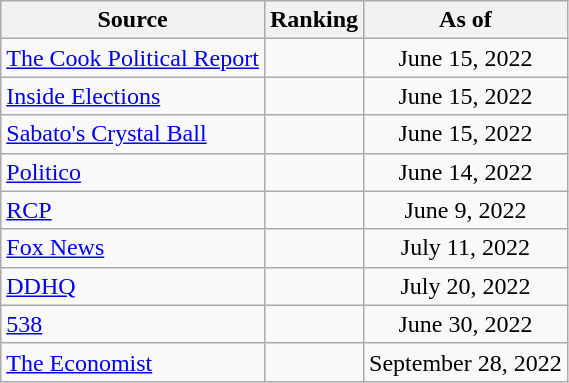<table class="wikitable" style="text-align:center">
<tr>
<th>Source</th>
<th>Ranking</th>
<th>As of</th>
</tr>
<tr>
<td align=left><a href='#'>The Cook Political Report</a></td>
<td></td>
<td>June 15, 2022</td>
</tr>
<tr>
<td align=left><a href='#'>Inside Elections</a></td>
<td></td>
<td>June 15, 2022</td>
</tr>
<tr>
<td align=left><a href='#'>Sabato's Crystal Ball</a></td>
<td></td>
<td>June 15, 2022</td>
</tr>
<tr>
<td align="left"><a href='#'>Politico</a></td>
<td></td>
<td>June 14, 2022</td>
</tr>
<tr>
<td align="left"><a href='#'>RCP</a></td>
<td></td>
<td>June 9, 2022</td>
</tr>
<tr>
<td align=left><a href='#'>Fox News</a></td>
<td></td>
<td>July 11, 2022</td>
</tr>
<tr>
<td align="left"><a href='#'>DDHQ</a></td>
<td></td>
<td>July 20, 2022</td>
</tr>
<tr>
<td align="left"><a href='#'>538</a></td>
<td></td>
<td>June 30, 2022</td>
</tr>
<tr>
<td align="left"><a href='#'>The Economist</a></td>
<td></td>
<td>September 28, 2022</td>
</tr>
</table>
